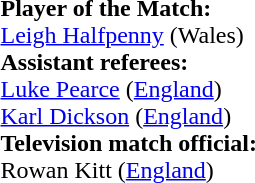<table style="width:100%">
<tr>
<td><br><strong>Player of the Match:</strong>
<br><a href='#'>Leigh Halfpenny</a> (Wales)<br><strong>Assistant referees:</strong>
<br><a href='#'>Luke Pearce</a> (<a href='#'>England</a>)
<br><a href='#'>Karl Dickson</a> (<a href='#'>England</a>)
<br><strong>Television match official:</strong>
<br>Rowan Kitt (<a href='#'>England</a>)</td>
</tr>
</table>
